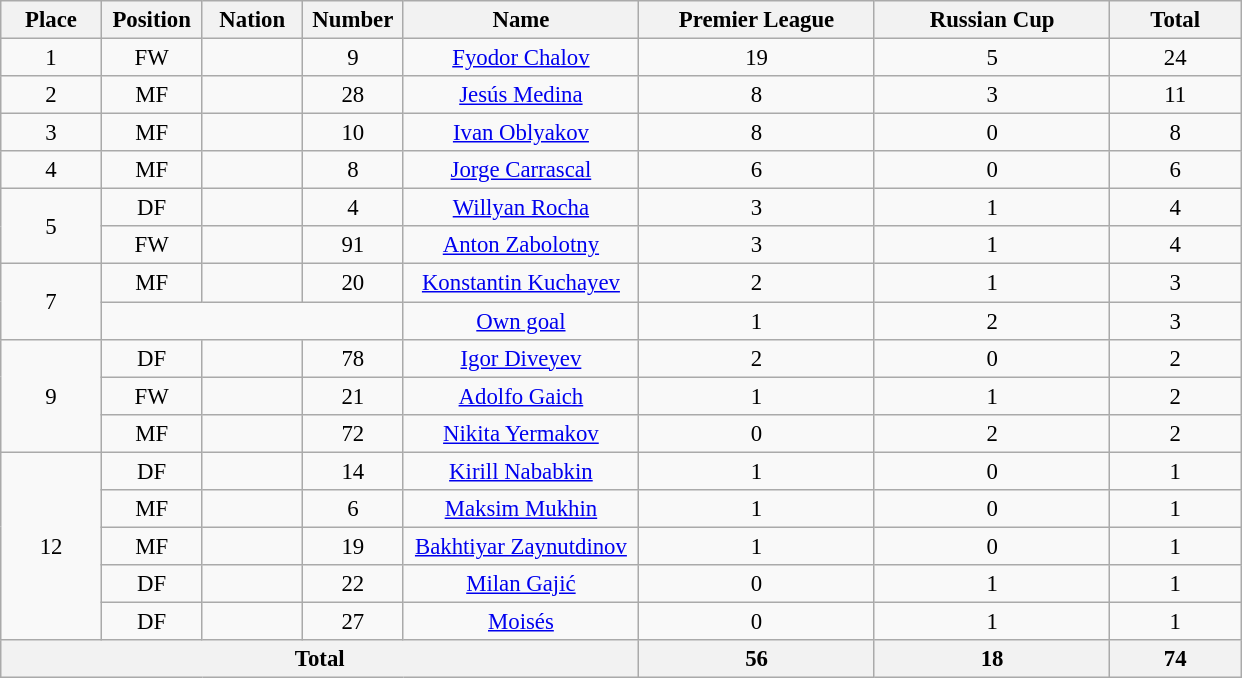<table class="wikitable" style="font-size: 95%; text-align: center;">
<tr>
<th width=60>Place</th>
<th width=60>Position</th>
<th width=60>Nation</th>
<th width=60>Number</th>
<th width=150>Name</th>
<th width=150>Premier League</th>
<th width=150>Russian Cup</th>
<th width=80>Total</th>
</tr>
<tr>
<td>1</td>
<td>FW</td>
<td></td>
<td>9</td>
<td><a href='#'>Fyodor Chalov</a></td>
<td>19</td>
<td>5</td>
<td>24</td>
</tr>
<tr>
<td>2</td>
<td>MF</td>
<td></td>
<td>28</td>
<td><a href='#'>Jesús Medina</a></td>
<td>8</td>
<td>3</td>
<td>11</td>
</tr>
<tr>
<td>3</td>
<td>MF</td>
<td></td>
<td>10</td>
<td><a href='#'>Ivan Oblyakov</a></td>
<td>8</td>
<td>0</td>
<td>8</td>
</tr>
<tr>
<td>4</td>
<td>MF</td>
<td></td>
<td>8</td>
<td><a href='#'>Jorge Carrascal</a></td>
<td>6</td>
<td>0</td>
<td>6</td>
</tr>
<tr>
<td rowspan="2">5</td>
<td>DF</td>
<td></td>
<td>4</td>
<td><a href='#'>Willyan Rocha</a></td>
<td>3</td>
<td>1</td>
<td>4</td>
</tr>
<tr>
<td>FW</td>
<td></td>
<td>91</td>
<td><a href='#'>Anton Zabolotny</a></td>
<td>3</td>
<td>1</td>
<td>4</td>
</tr>
<tr>
<td rowspan="2">7</td>
<td>MF</td>
<td></td>
<td>20</td>
<td><a href='#'>Konstantin Kuchayev</a></td>
<td>2</td>
<td>1</td>
<td>3</td>
</tr>
<tr>
<td colspan="3"></td>
<td><a href='#'>Own goal</a></td>
<td>1</td>
<td>2</td>
<td>3</td>
</tr>
<tr>
<td rowspan="3">9</td>
<td>DF</td>
<td></td>
<td>78</td>
<td><a href='#'>Igor Diveyev</a></td>
<td>2</td>
<td>0</td>
<td>2</td>
</tr>
<tr>
<td>FW</td>
<td></td>
<td>21</td>
<td><a href='#'>Adolfo Gaich</a></td>
<td>1</td>
<td>1</td>
<td>2</td>
</tr>
<tr>
<td>MF</td>
<td></td>
<td>72</td>
<td><a href='#'>Nikita Yermakov</a></td>
<td>0</td>
<td>2</td>
<td>2</td>
</tr>
<tr>
<td rowspan="5">12</td>
<td>DF</td>
<td></td>
<td>14</td>
<td><a href='#'>Kirill Nababkin</a></td>
<td>1</td>
<td>0</td>
<td>1</td>
</tr>
<tr>
<td>MF</td>
<td></td>
<td>6</td>
<td><a href='#'>Maksim Mukhin</a></td>
<td>1</td>
<td>0</td>
<td>1</td>
</tr>
<tr>
<td>MF</td>
<td></td>
<td>19</td>
<td><a href='#'>Bakhtiyar Zaynutdinov</a></td>
<td>1</td>
<td>0</td>
<td>1</td>
</tr>
<tr>
<td>DF</td>
<td></td>
<td>22</td>
<td><a href='#'>Milan Gajić</a></td>
<td>0</td>
<td>1</td>
<td>1</td>
</tr>
<tr>
<td>DF</td>
<td></td>
<td>27</td>
<td><a href='#'>Moisés</a></td>
<td>0</td>
<td>1</td>
<td>1</td>
</tr>
<tr>
<th colspan=5>Total</th>
<th>56</th>
<th>18</th>
<th>74</th>
</tr>
</table>
